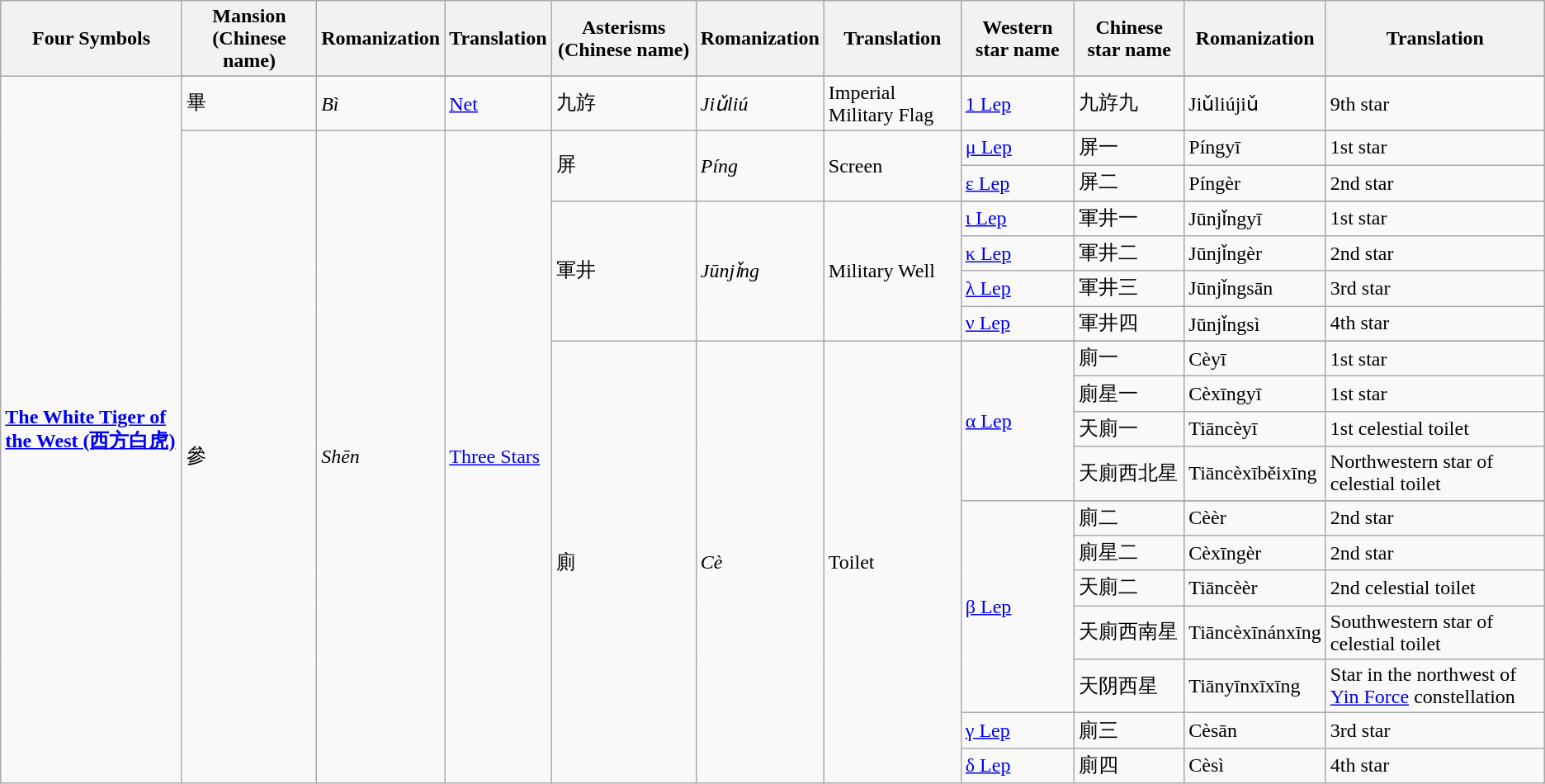<table class="wikitable">
<tr>
<th><strong>Four Symbols</strong></th>
<th><strong>Mansion (Chinese name)</strong></th>
<th><strong>Romanization</strong></th>
<th><strong>Translation</strong></th>
<th><strong>Asterisms (Chinese name)</strong></th>
<th><strong>Romanization</strong></th>
<th><strong>Translation</strong></th>
<th><strong>Western star name</strong></th>
<th><strong>Chinese star name</strong></th>
<th><strong>Romanization</strong></th>
<th><strong>Translation</strong></th>
</tr>
<tr>
<td rowspan="24"><strong><a href='#'>The White Tiger of the West (西方白虎)</a></strong></td>
</tr>
<tr>
<td>畢</td>
<td><em>Bì</em></td>
<td><a href='#'>Net</a></td>
<td>九斿</td>
<td><em>Jiǔliú</em></td>
<td>Imperial Military Flag</td>
<td><a href='#'>1 Lep</a></td>
<td>九斿九</td>
<td>Jiǔliújiǔ</td>
<td>9th star</td>
</tr>
<tr>
<td rowspan="22">參</td>
<td rowspan="22"><em>Shēn</em></td>
<td rowspan="22"><a href='#'>Three Stars</a></td>
<td rowspan="3">屏</td>
<td rowspan="3"><em>Píng</em></td>
<td rowspan="3">Screen</td>
</tr>
<tr>
<td><a href='#'>μ Lep</a></td>
<td>屏一</td>
<td>Píngyī</td>
<td>1st star</td>
</tr>
<tr>
<td><a href='#'>ε Lep</a></td>
<td>屏二</td>
<td>Píngèr</td>
<td>2nd star</td>
</tr>
<tr>
<td rowspan="5">軍井</td>
<td rowspan="5"><em>Jūnjǐng</em></td>
<td rowspan="5">Military Well</td>
</tr>
<tr>
<td><a href='#'>ι Lep</a></td>
<td>軍井一</td>
<td>Jūnjǐngyī</td>
<td>1st star</td>
</tr>
<tr>
<td><a href='#'>κ Lep</a></td>
<td>軍井二</td>
<td>Jūnjǐngèr</td>
<td>2nd star</td>
</tr>
<tr>
<td><a href='#'>λ Lep</a></td>
<td>軍井三</td>
<td>Jūnjǐngsān</td>
<td>3rd star</td>
</tr>
<tr>
<td><a href='#'>ν Lep</a></td>
<td>軍井四</td>
<td>Jūnjǐngsì</td>
<td>4th star</td>
</tr>
<tr>
<td rowspan="14">廁</td>
<td rowspan="14"><em>Cè</em></td>
<td rowspan="14">Toilet</td>
</tr>
<tr>
<td rowspan="5"><a href='#'>α Lep</a></td>
</tr>
<tr>
<td>廁一</td>
<td>Cèyī</td>
<td>1st star</td>
</tr>
<tr>
<td>廁星一</td>
<td>Cèxīngyī</td>
<td>1st star</td>
</tr>
<tr>
<td>天廁一</td>
<td>Tiāncèyī</td>
<td>1st celestial toilet</td>
</tr>
<tr>
<td>天廁西北星</td>
<td>Tiāncèxīběixīng</td>
<td>Northwestern star of celestial toilet</td>
</tr>
<tr>
<td rowspan="6"><a href='#'>β Lep</a></td>
</tr>
<tr>
<td>廁二</td>
<td>Cèèr</td>
<td>2nd star</td>
</tr>
<tr>
<td>廁星二</td>
<td>Cèxīngèr</td>
<td>2nd star</td>
</tr>
<tr>
<td>天廁二</td>
<td>Tiāncèèr</td>
<td>2nd celestial toilet</td>
</tr>
<tr>
<td>天廁西南星</td>
<td>Tiāncèxīnánxīng</td>
<td>Southwestern star of celestial toilet</td>
</tr>
<tr>
<td>天阴西星</td>
<td>Tiānyīnxīxīng</td>
<td>Star in the northwest of <a href='#'>Yin Force</a> constellation</td>
</tr>
<tr>
<td><a href='#'>γ Lep</a></td>
<td>廁三</td>
<td>Cèsān</td>
<td>3rd star</td>
</tr>
<tr>
<td><a href='#'>δ Lep</a></td>
<td>廁四</td>
<td>Cèsì</td>
<td>4th star</td>
</tr>
</table>
